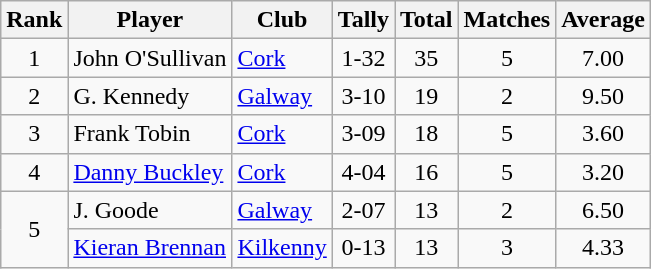<table class="wikitable">
<tr>
<th>Rank</th>
<th>Player</th>
<th>Club</th>
<th>Tally</th>
<th>Total</th>
<th>Matches</th>
<th>Average</th>
</tr>
<tr>
<td rowspan=1 align=center>1</td>
<td>John O'Sullivan</td>
<td><a href='#'>Cork</a></td>
<td align=center>1-32</td>
<td align=center>35</td>
<td align=center>5</td>
<td align=center>7.00</td>
</tr>
<tr>
<td rowspan=1 align=center>2</td>
<td>G. Kennedy</td>
<td><a href='#'>Galway</a></td>
<td align=center>3-10</td>
<td align=center>19</td>
<td align=center>2</td>
<td align=center>9.50</td>
</tr>
<tr>
<td rowspan=1 align=center>3</td>
<td>Frank Tobin</td>
<td><a href='#'>Cork</a></td>
<td align=center>3-09</td>
<td align=center>18</td>
<td align=center>5</td>
<td align=center>3.60</td>
</tr>
<tr>
<td rowspan=1 align=center>4</td>
<td><a href='#'>Danny Buckley</a></td>
<td><a href='#'>Cork</a></td>
<td align=center>4-04</td>
<td align=center>16</td>
<td align=center>5</td>
<td align=center>3.20</td>
</tr>
<tr>
<td rowspan=2 align=center>5</td>
<td>J. Goode</td>
<td><a href='#'>Galway</a></td>
<td align=center>2-07</td>
<td align=center>13</td>
<td align=center>2</td>
<td align=center>6.50</td>
</tr>
<tr>
<td><a href='#'>Kieran Brennan</a></td>
<td><a href='#'>Kilkenny</a></td>
<td align=center>0-13</td>
<td align=center>13</td>
<td align=center>3</td>
<td align=center>4.33</td>
</tr>
</table>
